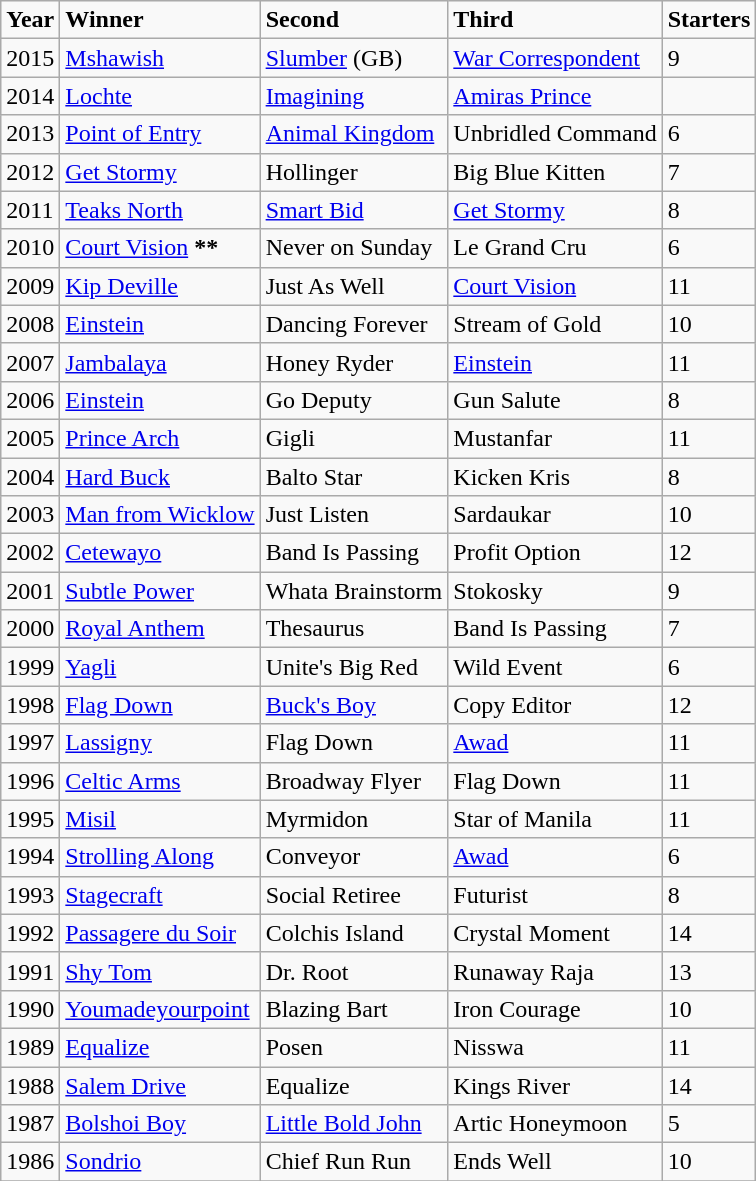<table class=wikitable>
<tr>
<td><strong>Year</strong></td>
<td><strong>Winner</strong></td>
<td><strong>Second</strong></td>
<td><strong>Third</strong></td>
<td><strong>Starters</strong></td>
</tr>
<tr>
<td>2015</td>
<td><a href='#'>Mshawish</a></td>
<td><a href='#'>Slumber</a> (GB)</td>
<td><a href='#'>War Correspondent</a></td>
<td>9</td>
</tr>
<tr>
<td>2014</td>
<td><a href='#'>Lochte</a></td>
<td><a href='#'>Imagining</a></td>
<td><a href='#'>Amiras Prince</a></td>
<td></td>
</tr>
<tr>
<td>2013</td>
<td><a href='#'>Point of Entry</a></td>
<td><a href='#'>Animal Kingdom</a></td>
<td>Unbridled Command</td>
<td>6</td>
</tr>
<tr>
<td>2012</td>
<td><a href='#'>Get Stormy</a></td>
<td>Hollinger</td>
<td>Big Blue Kitten</td>
<td>7</td>
</tr>
<tr>
<td>2011</td>
<td><a href='#'>Teaks North</a></td>
<td><a href='#'>Smart Bid</a></td>
<td><a href='#'>Get Stormy</a></td>
<td>8</td>
</tr>
<tr>
<td>2010</td>
<td><a href='#'>Court Vision</a>  <strong>**</strong></td>
<td>Never on Sunday</td>
<td>Le Grand Cru</td>
<td>6</td>
</tr>
<tr>
<td>2009</td>
<td><a href='#'>Kip Deville</a></td>
<td>Just As Well</td>
<td><a href='#'>Court Vision</a></td>
<td>11</td>
</tr>
<tr>
<td>2008</td>
<td><a href='#'>Einstein</a></td>
<td>Dancing Forever</td>
<td>Stream of Gold</td>
<td>10</td>
</tr>
<tr>
<td>2007</td>
<td><a href='#'>Jambalaya</a></td>
<td>Honey Ryder</td>
<td><a href='#'>Einstein</a></td>
<td>11</td>
</tr>
<tr>
<td>2006</td>
<td><a href='#'>Einstein</a></td>
<td>Go Deputy</td>
<td>Gun Salute</td>
<td>8</td>
</tr>
<tr>
<td>2005</td>
<td><a href='#'>Prince Arch</a></td>
<td>Gigli</td>
<td>Mustanfar</td>
<td>11</td>
</tr>
<tr>
<td>2004</td>
<td><a href='#'>Hard Buck</a></td>
<td>Balto Star</td>
<td>Kicken Kris</td>
<td>8</td>
</tr>
<tr>
<td>2003</td>
<td><a href='#'>Man from Wicklow</a></td>
<td>Just Listen</td>
<td>Sardaukar</td>
<td>10</td>
</tr>
<tr>
<td>2002</td>
<td><a href='#'>Cetewayo</a></td>
<td>Band Is Passing</td>
<td>Profit Option</td>
<td>12</td>
</tr>
<tr>
<td>2001</td>
<td><a href='#'>Subtle Power</a></td>
<td>Whata Brainstorm</td>
<td>Stokosky</td>
<td>9</td>
</tr>
<tr>
<td>2000</td>
<td><a href='#'>Royal Anthem</a></td>
<td>Thesaurus</td>
<td>Band Is Passing</td>
<td>7</td>
</tr>
<tr>
<td>1999</td>
<td><a href='#'>Yagli</a></td>
<td>Unite's Big Red</td>
<td>Wild Event</td>
<td>6</td>
</tr>
<tr>
<td>1998</td>
<td><a href='#'>Flag Down</a></td>
<td><a href='#'>Buck's Boy</a></td>
<td>Copy Editor</td>
<td>12</td>
</tr>
<tr>
<td>1997</td>
<td><a href='#'>Lassigny</a></td>
<td>Flag Down</td>
<td><a href='#'>Awad</a></td>
<td>11</td>
</tr>
<tr>
<td>1996</td>
<td><a href='#'>Celtic Arms</a></td>
<td>Broadway Flyer</td>
<td>Flag Down</td>
<td>11</td>
</tr>
<tr>
<td>1995</td>
<td><a href='#'>Misil</a></td>
<td>Myrmidon</td>
<td>Star of Manila</td>
<td>11</td>
</tr>
<tr>
<td>1994</td>
<td><a href='#'>Strolling Along</a></td>
<td>Conveyor</td>
<td><a href='#'>Awad</a></td>
<td>6</td>
</tr>
<tr>
<td>1993</td>
<td><a href='#'>Stagecraft</a></td>
<td>Social Retiree</td>
<td>Futurist</td>
<td>8</td>
</tr>
<tr>
<td>1992</td>
<td><a href='#'>Passagere du Soir</a></td>
<td>Colchis Island</td>
<td>Crystal Moment</td>
<td>14</td>
</tr>
<tr>
<td>1991</td>
<td><a href='#'>Shy Tom</a></td>
<td>Dr. Root</td>
<td>Runaway Raja</td>
<td>13</td>
</tr>
<tr>
<td>1990</td>
<td><a href='#'>Youmadeyourpoint</a></td>
<td>Blazing Bart</td>
<td>Iron Courage</td>
<td>10</td>
</tr>
<tr>
<td>1989</td>
<td><a href='#'>Equalize</a></td>
<td>Posen</td>
<td>Nisswa</td>
<td>11</td>
</tr>
<tr>
<td>1988</td>
<td><a href='#'>Salem Drive</a></td>
<td>Equalize</td>
<td>Kings River</td>
<td>14</td>
</tr>
<tr>
<td>1987</td>
<td><a href='#'>Bolshoi Boy</a></td>
<td><a href='#'>Little Bold John</a></td>
<td>Artic Honeymoon</td>
<td>5</td>
</tr>
<tr>
<td>1986</td>
<td><a href='#'>Sondrio</a></td>
<td>Chief Run Run</td>
<td>Ends Well</td>
<td>10</td>
</tr>
<tr>
</tr>
</table>
